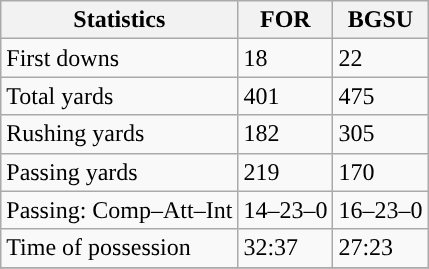<table class="wikitable" style="float: left;">
<tr>
<th>Statistics</th>
<th>FOR</th>
<th>BGSU</th>
</tr>
<tr>
<td>First downs</td>
<td>18</td>
<td>22</td>
</tr>
<tr>
<td>Total yards</td>
<td>401</td>
<td>475</td>
</tr>
<tr>
<td>Rushing yards</td>
<td>182</td>
<td>305</td>
</tr>
<tr>
<td>Passing yards</td>
<td>219</td>
<td>170</td>
</tr>
<tr>
<td>Passing: Comp–Att–Int</td>
<td>14–23–0</td>
<td>16–23–0</td>
</tr>
<tr>
<td>Time of possession</td>
<td>32:37</td>
<td>27:23</td>
</tr>
<tr>
</tr>
</table>
